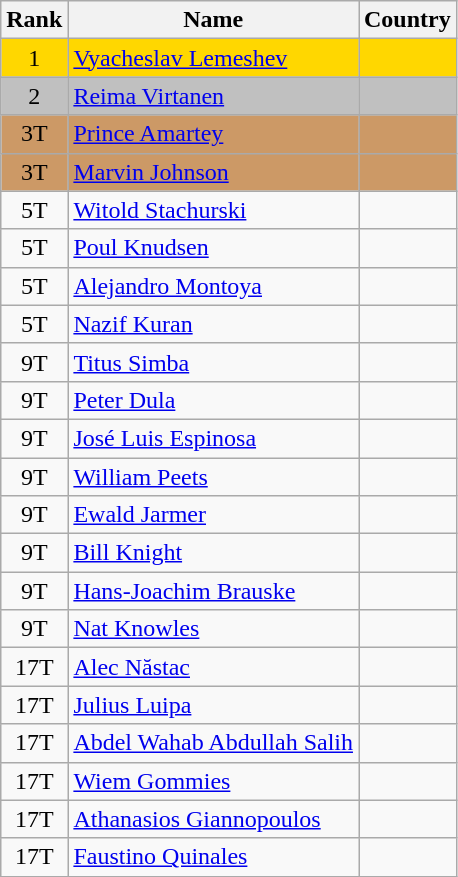<table class="wikitable sortable" style="text-align:center">
<tr>
<th>Rank</th>
<th>Name</th>
<th>Country</th>
</tr>
<tr bgcolor=gold>
<td>1</td>
<td align="left"><a href='#'>Vyacheslav Lemeshev</a></td>
<td align="left"></td>
</tr>
<tr bgcolor=silver>
<td>2</td>
<td align="left"><a href='#'>Reima Virtanen</a></td>
<td align="left"></td>
</tr>
<tr bgcolor=#CC9966>
<td>3T</td>
<td align="left"><a href='#'>Prince Amartey</a></td>
<td align="left"></td>
</tr>
<tr bgcolor=#CC9966>
<td>3T</td>
<td align="left"><a href='#'>Marvin Johnson</a></td>
<td align="left"></td>
</tr>
<tr>
<td>5T</td>
<td align="left"><a href='#'>Witold Stachurski</a></td>
<td align="left"></td>
</tr>
<tr>
<td>5T</td>
<td align="left"><a href='#'>Poul Knudsen</a></td>
<td align="left"></td>
</tr>
<tr>
<td>5T</td>
<td align="left"><a href='#'>Alejandro Montoya</a></td>
<td align="left"></td>
</tr>
<tr>
<td>5T</td>
<td align="left"><a href='#'>Nazif Kuran</a></td>
<td align="left"></td>
</tr>
<tr>
<td>9T</td>
<td align="left"><a href='#'>Titus Simba</a></td>
<td align="left"></td>
</tr>
<tr>
<td>9T</td>
<td align="left"><a href='#'>Peter Dula</a></td>
<td align="left"></td>
</tr>
<tr>
<td>9T</td>
<td align="left"><a href='#'>José Luis Espinosa</a></td>
<td align="left"></td>
</tr>
<tr>
<td>9T</td>
<td align="left"><a href='#'>William Peets</a></td>
<td align="left"></td>
</tr>
<tr>
<td>9T</td>
<td align="left"><a href='#'>Ewald Jarmer</a></td>
<td align="left"></td>
</tr>
<tr>
<td>9T</td>
<td align="left"><a href='#'>Bill Knight</a></td>
<td align="left"></td>
</tr>
<tr>
<td>9T</td>
<td align="left"><a href='#'>Hans-Joachim Brauske</a></td>
<td align="left"></td>
</tr>
<tr>
<td>9T</td>
<td align="left"><a href='#'>Nat Knowles</a></td>
<td align="left"></td>
</tr>
<tr>
<td>17T</td>
<td align="left"><a href='#'>Alec Năstac</a></td>
<td align="left"></td>
</tr>
<tr>
<td>17T</td>
<td align="left"><a href='#'>Julius Luipa</a></td>
<td align="left"></td>
</tr>
<tr>
<td>17T</td>
<td align="left"><a href='#'>Abdel Wahab Abdullah Salih</a></td>
<td align="left"></td>
</tr>
<tr>
<td>17T</td>
<td align="left"><a href='#'>Wiem Gommies</a></td>
<td align="left"></td>
</tr>
<tr>
<td>17T</td>
<td align="left"><a href='#'>Athanasios Giannopoulos</a></td>
<td align="left"></td>
</tr>
<tr>
<td>17T</td>
<td align="left"><a href='#'>Faustino Quinales</a></td>
<td align="left"></td>
</tr>
</table>
